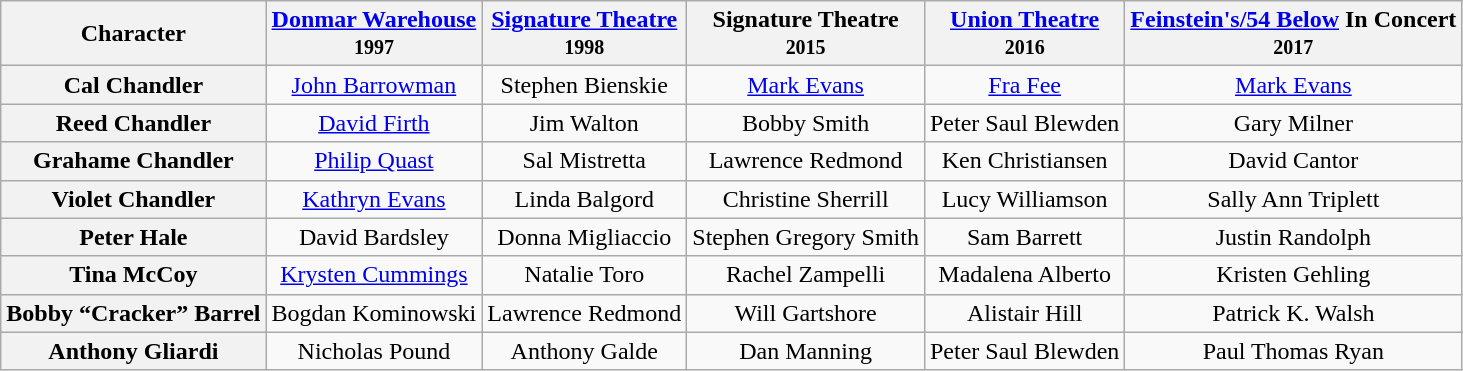<table class="wikitable" style="width:1000;">
<tr>
<th>Character</th>
<th><a href='#'>Donmar Warehouse</a> <br> <small>1997</small></th>
<th><a href='#'>Signature Theatre</a> <br> <small>1998</small></th>
<th>Signature Theatre<br> <small>2015</small></th>
<th><a href='#'>Union Theatre</a> <br> <small>2016</small></th>
<th><a href='#'>Feinstein's/54 Below</a> In Concert <br> <small>2017</small></th>
</tr>
<tr>
<th>Cal Chandler</th>
<td colspan='1' align=center><a href='#'>John Barrowman</a></td>
<td colspan='1' align=center>Stephen Bienskie</td>
<td colspan='1' align=center><a href='#'>Mark Evans</a></td>
<td colspan='1' align=center><a href='#'>Fra Fee</a></td>
<td colspan='1' align=center><a href='#'>Mark Evans</a></td>
</tr>
<tr>
<th>Reed Chandler</th>
<td colspan='1' align=center><a href='#'>David Firth</a></td>
<td colspan='1' align=center>Jim Walton</td>
<td colspan='1' align=center>Bobby Smith</td>
<td colspan='1' align=center>Peter Saul Blewden</td>
<td colspan='1' align=center>Gary Milner</td>
</tr>
<tr>
<th>Grahame Chandler</th>
<td colspan="1" align="center"><a href='#'>Philip Quast</a></td>
<td colspan='1' align=center>Sal Mistretta</td>
<td colspan="1" align="center">Lawrence Redmond</td>
<td colspan="1" align="center">Ken Christiansen</td>
<td colspan="1" align="center">David Cantor</td>
</tr>
<tr>
<th>Violet Chandler</th>
<td colspan="1" align="center"><a href='#'>Kathryn Evans</a></td>
<td colspan='1' align=center>Linda Balgord</td>
<td colspan="1" align="center">Christine Sherrill</td>
<td colspan="1" align="center">Lucy Williamson</td>
<td colspan="1" align="center">Sally Ann Triplett</td>
</tr>
<tr>
<th>Peter Hale</th>
<td colspan="1" align="center">David Bardsley</td>
<td colspan='1' align=center>Donna Migliaccio</td>
<td colspan="1" align="center">Stephen Gregory Smith</td>
<td colspan="1" align="center">Sam Barrett</td>
<td colspan="1" align="center">Justin Randolph</td>
</tr>
<tr>
<th>Tina McCoy</th>
<td colspan="1" align="center"><a href='#'>Krysten Cummings</a></td>
<td colspan='1' align=center>Natalie Toro</td>
<td colspan="1" align="center">Rachel Zampelli</td>
<td colspan="1" align="center">Madalena Alberto</td>
<td colspan="1" align="center">Kristen Gehling</td>
</tr>
<tr>
<th>Bobby “Cracker” Barrel</th>
<td colspan="1" align="center">Bogdan Kominowski</td>
<td colspan='1' align=center>Lawrence Redmond</td>
<td colspan="1" align="center">Will Gartshore</td>
<td colspan="1" align="center">Alistair Hill</td>
<td colspan="1" align="center">Patrick K. Walsh</td>
</tr>
<tr>
<th>Anthony Gliardi</th>
<td colspan="1" align="center">Nicholas Pound</td>
<td colspan='1' align=center>Anthony Galde</td>
<td colspan="1" align="center">Dan Manning</td>
<td colspan="1" align="center">Peter Saul Blewden</td>
<td colspan="1" align="center">Paul Thomas Ryan</td>
</tr>
</table>
